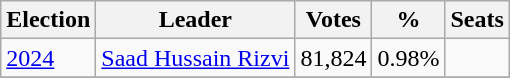<table class="wikitable">
<tr>
<th><strong>Election</strong></th>
<th>Leader</th>
<th><strong>Votes</strong></th>
<th><strong>%</strong></th>
<th><strong>Seats</strong></th>
</tr>
<tr>
<td><a href='#'>2024</a></td>
<td><a href='#'>Saad Hussain Rizvi</a></td>
<td>81,824</td>
<td>0.98%</td>
<td></td>
</tr>
<tr>
</tr>
</table>
